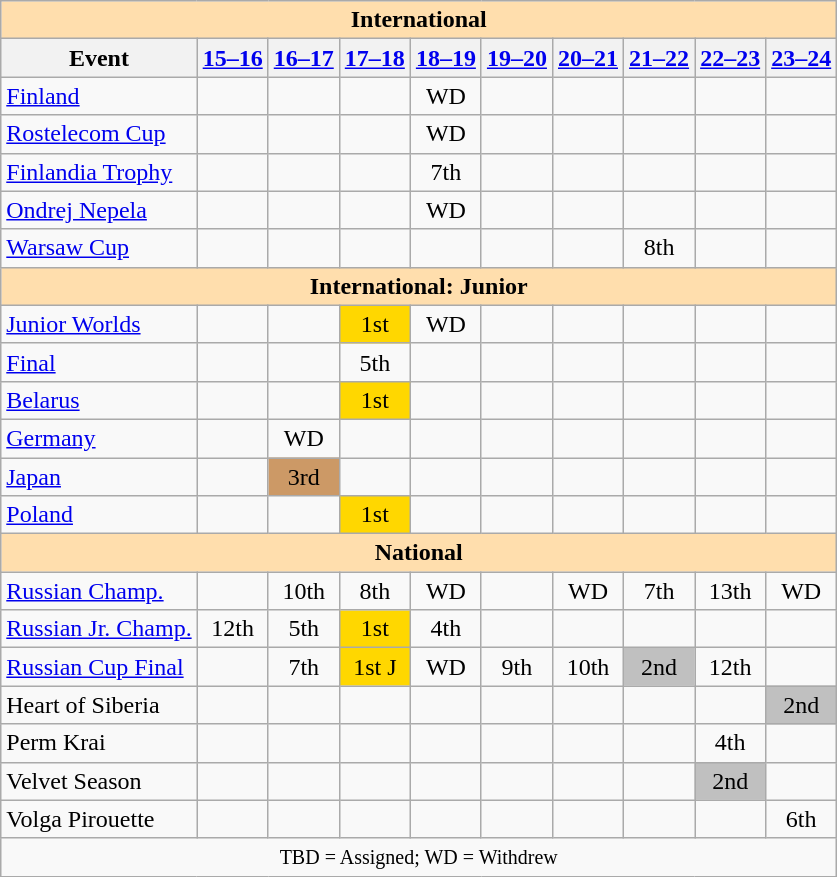<table class="wikitable" style="text-align:center">
<tr>
<th colspan="10" style="background-color: #ffdead; " align="center">International</th>
</tr>
<tr>
<th>Event</th>
<th><a href='#'>15–16</a></th>
<th><a href='#'>16–17</a></th>
<th><a href='#'>17–18</a></th>
<th><a href='#'>18–19</a></th>
<th><a href='#'>19–20</a></th>
<th><a href='#'>20–21</a></th>
<th><a href='#'>21–22</a></th>
<th><a href='#'>22–23</a></th>
<th><a href='#'>23–24</a></th>
</tr>
<tr>
<td align=left> <a href='#'>Finland</a></td>
<td></td>
<td></td>
<td></td>
<td>WD</td>
<td></td>
<td></td>
<td></td>
<td></td>
<td></td>
</tr>
<tr>
<td align=left> <a href='#'>Rostelecom Cup</a></td>
<td></td>
<td></td>
<td></td>
<td>WD</td>
<td></td>
<td></td>
<td></td>
<td></td>
<td></td>
</tr>
<tr>
<td align=left> <a href='#'>Finlandia Trophy</a></td>
<td></td>
<td></td>
<td></td>
<td>7th</td>
<td></td>
<td></td>
<td></td>
<td></td>
<td></td>
</tr>
<tr>
<td align=left> <a href='#'>Ondrej Nepela</a></td>
<td></td>
<td></td>
<td></td>
<td>WD</td>
<td></td>
<td></td>
<td></td>
<td></td>
<td></td>
</tr>
<tr>
<td align=left> <a href='#'>Warsaw Cup</a></td>
<td></td>
<td></td>
<td></td>
<td></td>
<td></td>
<td></td>
<td>8th</td>
<td></td>
<td></td>
</tr>
<tr>
<th colspan="10" style="background-color: #ffdead; " align="center">International: Junior</th>
</tr>
<tr>
<td align=left><a href='#'>Junior Worlds</a></td>
<td></td>
<td></td>
<td bgcolor=gold>1st</td>
<td>WD</td>
<td></td>
<td></td>
<td></td>
<td></td>
<td></td>
</tr>
<tr>
<td align=left> <a href='#'>Final</a></td>
<td></td>
<td></td>
<td>5th</td>
<td></td>
<td></td>
<td></td>
<td></td>
<td></td>
<td></td>
</tr>
<tr>
<td align=left> <a href='#'>Belarus</a></td>
<td></td>
<td></td>
<td bgcolor=gold>1st</td>
<td></td>
<td></td>
<td></td>
<td></td>
<td></td>
<td></td>
</tr>
<tr>
<td align=left> <a href='#'>Germany</a></td>
<td></td>
<td>WD</td>
<td></td>
<td></td>
<td></td>
<td></td>
<td></td>
<td></td>
<td></td>
</tr>
<tr>
<td align=left> <a href='#'>Japan</a></td>
<td></td>
<td bgcolor=cc9966>3rd</td>
<td></td>
<td></td>
<td></td>
<td></td>
<td></td>
<td></td>
<td></td>
</tr>
<tr>
<td align=left> <a href='#'>Poland</a></td>
<td></td>
<td></td>
<td bgcolor=gold>1st</td>
<td></td>
<td></td>
<td></td>
<td></td>
<td></td>
<td></td>
</tr>
<tr>
<th colspan="10" style="background-color: #ffdead; " align="center">National</th>
</tr>
<tr>
<td align=left><a href='#'>Russian Champ.</a></td>
<td></td>
<td>10th</td>
<td>8th</td>
<td>WD</td>
<td></td>
<td>WD</td>
<td>7th</td>
<td>13th</td>
<td>WD</td>
</tr>
<tr>
<td align=left><a href='#'>Russian Jr. Champ.</a></td>
<td>12th</td>
<td>5th</td>
<td bgcolor=gold>1st</td>
<td>4th</td>
<td></td>
<td></td>
<td></td>
<td></td>
<td></td>
</tr>
<tr>
<td align=left><a href='#'>Russian Cup Final</a></td>
<td></td>
<td>7th</td>
<td bgcolor=gold>1st J</td>
<td>WD</td>
<td>9th</td>
<td>10th</td>
<td bgcolor=silver>2nd</td>
<td>12th</td>
<td></td>
</tr>
<tr>
<td align="left"> Heart of Siberia</td>
<td></td>
<td></td>
<td></td>
<td></td>
<td></td>
<td></td>
<td></td>
<td></td>
<td bgcolor=silver>2nd</td>
</tr>
<tr>
<td align="left"> Perm Krai</td>
<td></td>
<td></td>
<td></td>
<td></td>
<td></td>
<td></td>
<td></td>
<td>4th</td>
<td></td>
</tr>
<tr>
<td align="left"> Velvet Season</td>
<td></td>
<td></td>
<td></td>
<td></td>
<td></td>
<td></td>
<td></td>
<td bgcolor=silver>2nd</td>
<td></td>
</tr>
<tr>
<td align="left"> Volga Pirouette</td>
<td></td>
<td></td>
<td></td>
<td></td>
<td></td>
<td></td>
<td></td>
<td></td>
<td>6th</td>
</tr>
<tr>
<td colspan=10 align=center><small> TBD = Assigned; WD = Withdrew </small></td>
</tr>
</table>
